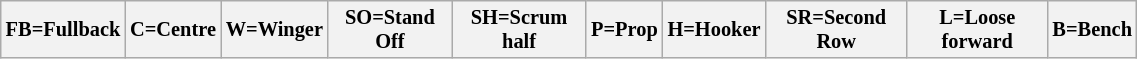<table class="wikitable"  style="font-size:85%; width:60%;">
<tr>
<th>FB=Fullback</th>
<th>C=Centre</th>
<th>W=Winger</th>
<th>SO=Stand Off</th>
<th>SH=Scrum half</th>
<th>P=Prop</th>
<th>H=Hooker</th>
<th>SR=Second Row</th>
<th>L=Loose forward</th>
<th>B=Bench</th>
</tr>
</table>
